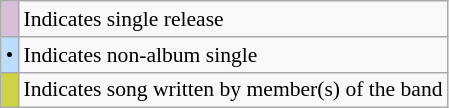<table class="wikitable" style="font-size:90%;">
<tr>
<td style="background-color:#D8BFD8;text-align:center"></td>
<td>Indicates single release</td>
</tr>
<tr>
<td style="background-color:#bbddff;text-align:center">•</td>
<td>Indicates non-album single</td>
</tr>
<tr>
<td style="background-color:#ced343;text-align:center"></td>
<td>Indicates song written by member(s) of the band</td>
</tr>
</table>
